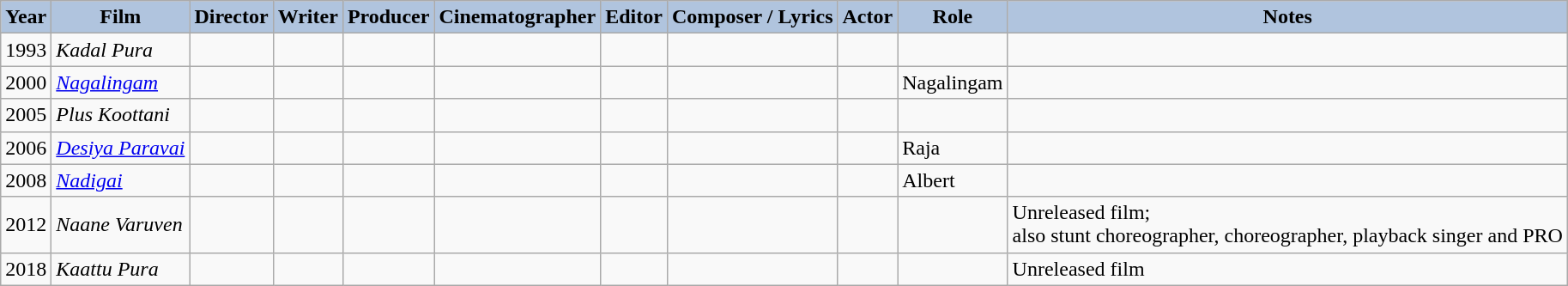<table class="wikitable">
<tr style="text-align:center;">
<th style="background:#B0C4DE;">Year</th>
<th style="background:#B0C4DE;">Film</th>
<th style="background:#B0C4DE;">Director</th>
<th style="background:#B0C4DE;">Writer</th>
<th style="background:#B0C4DE;">Producer</th>
<th style="background:#B0C4DE;">Cinematographer</th>
<th style="background:#B0C4DE;">Editor</th>
<th style="background:#B0C4DE;">Composer / Lyrics</th>
<th style="background:#B0C4DE;">Actor</th>
<th style="background:#B0C4DE;">Role</th>
<th style="background:#B0C4DE;">Notes</th>
</tr>
<tr>
<td>1993</td>
<td><em>Kadal Pura</em></td>
<td></td>
<td></td>
<td></td>
<td></td>
<td></td>
<td></td>
<td></td>
<td></td>
<td></td>
</tr>
<tr>
<td>2000</td>
<td><em><a href='#'>Nagalingam</a></em></td>
<td></td>
<td></td>
<td></td>
<td></td>
<td></td>
<td></td>
<td></td>
<td>Nagalingam</td>
<td></td>
</tr>
<tr>
<td>2005</td>
<td><em>Plus Koottani</em></td>
<td></td>
<td></td>
<td></td>
<td></td>
<td></td>
<td></td>
<td></td>
<td></td>
<td></td>
</tr>
<tr>
<td>2006</td>
<td><em><a href='#'>Desiya Paravai</a></em></td>
<td></td>
<td></td>
<td></td>
<td></td>
<td></td>
<td></td>
<td></td>
<td>Raja</td>
<td></td>
</tr>
<tr>
<td>2008</td>
<td><em><a href='#'>Nadigai</a></em></td>
<td></td>
<td></td>
<td></td>
<td></td>
<td></td>
<td></td>
<td></td>
<td>Albert</td>
<td></td>
</tr>
<tr>
<td>2012</td>
<td><em>Naane Varuven</em></td>
<td></td>
<td></td>
<td></td>
<td></td>
<td></td>
<td></td>
<td></td>
<td></td>
<td>Unreleased film;<br>also stunt choreographer, choreographer, playback singer and PRO</td>
</tr>
<tr>
<td>2018</td>
<td><em>Kaattu Pura</em></td>
<td></td>
<td></td>
<td></td>
<td></td>
<td></td>
<td></td>
<td></td>
<td></td>
<td>Unreleased film</td>
</tr>
</table>
